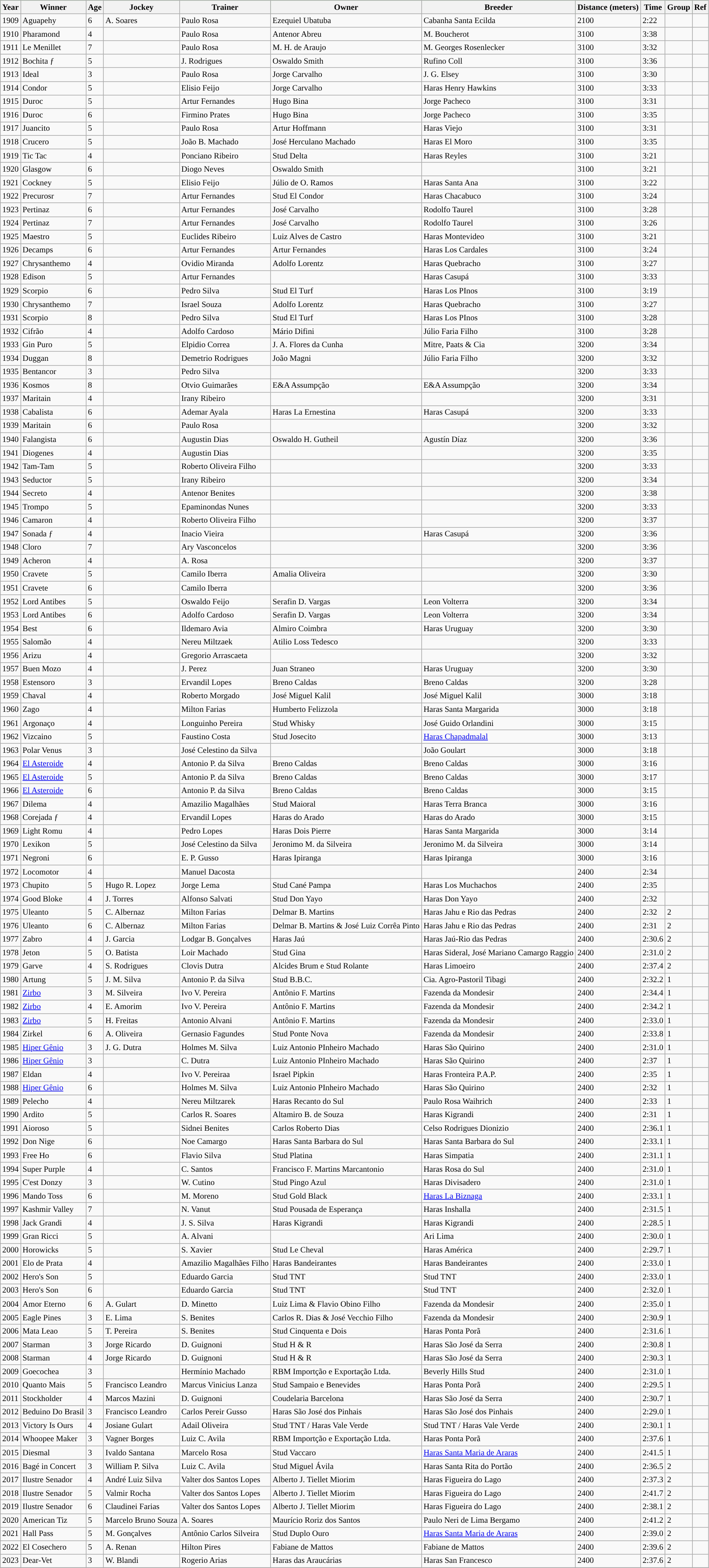<table class="sortable wikitable"  style="font-size:80%">
<tr style="background:#7d7; text-align:center;">
<th>Year</th>
<th>Winner</th>
<th>Age</th>
<th>Jockey</th>
<th>Trainer</th>
<th>Owner</th>
<th>Breeder</th>
<th style="white-space:nowrap">Distance (meters)</th>
<th>Time</th>
<th>Group</th>
<th>Ref</th>
</tr>
<tr>
<td>1909</td>
<td>Aguapehy</td>
<td>6</td>
<td>A. Soares</td>
<td>Paulo Rosa</td>
<td>Ezequiel Ubatuba</td>
<td>Cabanha Santa Ecilda</td>
<td>2100</td>
<td>2:22</td>
<td></td>
<td></td>
</tr>
<tr>
<td>1910</td>
<td>Pharamond</td>
<td>4</td>
<td></td>
<td>Paulo Rosa</td>
<td>Antenor Abreu</td>
<td>M. Boucherot</td>
<td>3100</td>
<td>3:38</td>
<td></td>
<td></td>
</tr>
<tr>
<td>1911</td>
<td>Le Menillet</td>
<td>7</td>
<td></td>
<td>Paulo Rosa</td>
<td>M. H. de Araujo</td>
<td>M. Georges Rosenlecker</td>
<td>3100</td>
<td>3:32</td>
<td></td>
<td></td>
</tr>
<tr>
<td>1912</td>
<td>Bochita ƒ</td>
<td>5</td>
<td></td>
<td>J. Rodrigues</td>
<td>Oswaldo Smith</td>
<td>Rufino Coll</td>
<td>3100</td>
<td>3:36</td>
<td></td>
<td></td>
</tr>
<tr>
<td>1913</td>
<td>Ideal</td>
<td>3</td>
<td></td>
<td>Paulo Rosa</td>
<td>Jorge Carvalho</td>
<td>J. G. Elsey</td>
<td>3100</td>
<td>3:30</td>
<td></td>
<td></td>
</tr>
<tr>
<td>1914</td>
<td>Condor</td>
<td>5</td>
<td></td>
<td>Elisio Feijo</td>
<td>Jorge Carvalho</td>
<td>Haras Henry Hawkins</td>
<td>3100</td>
<td>3:33</td>
<td></td>
<td></td>
</tr>
<tr>
<td>1915</td>
<td>Duroc</td>
<td>5</td>
<td></td>
<td>Artur Fernandes</td>
<td>Hugo Bina</td>
<td>Jorge Pacheco</td>
<td>3100</td>
<td>3:31</td>
<td></td>
<td></td>
</tr>
<tr>
<td>1916</td>
<td>Duroc</td>
<td>6</td>
<td></td>
<td>Firmino Prates</td>
<td>Hugo Bina</td>
<td>Jorge Pacheco</td>
<td>3100</td>
<td>3:35</td>
<td></td>
<td></td>
</tr>
<tr>
<td>1917</td>
<td>Juancito</td>
<td>5</td>
<td></td>
<td>Paulo Rosa</td>
<td>Artur Hoffmann</td>
<td>Haras Viejo</td>
<td>3100</td>
<td>3:31</td>
<td></td>
<td></td>
</tr>
<tr>
<td>1918</td>
<td>Crucero</td>
<td>5</td>
<td></td>
<td>João B. Machado</td>
<td>José Herculano Machado</td>
<td>Haras El Moro</td>
<td>3100</td>
<td>3:35</td>
<td></td>
<td></td>
</tr>
<tr>
<td>1919</td>
<td>Tic Tac</td>
<td>4</td>
<td></td>
<td>Ponciano Ribeiro</td>
<td>Stud Delta</td>
<td>Haras Reyles</td>
<td>3100</td>
<td>3:21</td>
<td></td>
<td></td>
</tr>
<tr>
<td>1920</td>
<td>Glasgow</td>
<td>6</td>
<td></td>
<td>Diogo Neves</td>
<td>Oswaldo Smith</td>
<td></td>
<td>3100</td>
<td>3:21</td>
<td></td>
<td></td>
</tr>
<tr>
<td>1921</td>
<td>Cockney</td>
<td>5</td>
<td></td>
<td>Elisio Feijo</td>
<td>Júlio de O. Ramos</td>
<td>Haras Santa Ana</td>
<td>3100</td>
<td>3:22</td>
<td></td>
<td></td>
</tr>
<tr>
<td>1922</td>
<td>Precurosr</td>
<td>7</td>
<td></td>
<td>Artur Fernandes</td>
<td>Stud El Condor</td>
<td>Haras Chacabuco</td>
<td>3100</td>
<td>3:24</td>
<td></td>
<td></td>
</tr>
<tr>
<td>1923</td>
<td>Pertinaz</td>
<td>6</td>
<td></td>
<td>Artur Fernandes</td>
<td>José Carvalho</td>
<td>Rodolfo Taurel</td>
<td>3100</td>
<td>3:28</td>
<td></td>
<td></td>
</tr>
<tr>
<td>1924</td>
<td>Pertinaz</td>
<td>7</td>
<td></td>
<td>Artur Fernandes</td>
<td>José Carvalho</td>
<td>Rodolfo Taurel</td>
<td>3100</td>
<td>3:26</td>
<td></td>
<td></td>
</tr>
<tr>
<td>1925</td>
<td>Maestro</td>
<td>5</td>
<td></td>
<td>Euclides Ribeiro</td>
<td>Luiz Alves de Castro</td>
<td>Haras Montevideo</td>
<td>3100</td>
<td>3:21</td>
<td></td>
<td></td>
</tr>
<tr>
<td>1926</td>
<td>Decamps</td>
<td>6</td>
<td></td>
<td>Artur Fernandes</td>
<td>Artur Fernandes</td>
<td>Haras Los Cardales</td>
<td>3100</td>
<td>3:24</td>
<td></td>
<td></td>
</tr>
<tr>
<td>1927</td>
<td>Chrysanthemo</td>
<td>4</td>
<td></td>
<td>Ovidio Miranda</td>
<td>Adolfo Lorentz</td>
<td>Haras Quebracho</td>
<td>3100</td>
<td>3:27</td>
<td></td>
<td></td>
</tr>
<tr>
<td>1928</td>
<td>Edison</td>
<td>5</td>
<td></td>
<td>Artur Fernandes</td>
<td></td>
<td>Haras Casupá</td>
<td>3100</td>
<td>3:33</td>
<td></td>
<td></td>
</tr>
<tr>
<td>1929</td>
<td>Scorpio</td>
<td>6</td>
<td></td>
<td>Pedro Silva</td>
<td>Stud El Turf</td>
<td>Haras Los PInos</td>
<td>3100</td>
<td>3:19</td>
<td></td>
<td></td>
</tr>
<tr>
<td>1930</td>
<td>Chrysanthemo</td>
<td>7</td>
<td></td>
<td>Israel Souza</td>
<td>Adolfo Lorentz</td>
<td>Haras Quebracho</td>
<td>3100</td>
<td>3:27</td>
<td></td>
<td></td>
</tr>
<tr>
<td>1931</td>
<td>Scorpio</td>
<td>8</td>
<td></td>
<td>Pedro Silva</td>
<td>Stud El Turf</td>
<td>Haras Los PInos</td>
<td>3100</td>
<td>3:28</td>
<td></td>
<td></td>
</tr>
<tr>
<td>1932</td>
<td>Cifrão</td>
<td>4</td>
<td></td>
<td>Adolfo Cardoso</td>
<td>Mário Difini</td>
<td>Júlio Faria Filho</td>
<td>3100</td>
<td>3:28</td>
<td></td>
<td></td>
</tr>
<tr>
<td>1933</td>
<td>Gin Puro</td>
<td>5</td>
<td></td>
<td>Elpidio Correa</td>
<td>J. A. Flores da Cunha</td>
<td>Mitre, Paats & Cia</td>
<td>3200</td>
<td>3:34</td>
<td></td>
<td></td>
</tr>
<tr>
<td>1934</td>
<td>Duggan</td>
<td>8</td>
<td></td>
<td>Demetrio Rodrigues</td>
<td>João Magni</td>
<td>Júlio Faria Filho</td>
<td>3200</td>
<td>3:32</td>
<td></td>
<td></td>
</tr>
<tr>
<td>1935</td>
<td>Bentancor</td>
<td>3</td>
<td></td>
<td>Pedro Silva</td>
<td></td>
<td></td>
<td>3200</td>
<td>3:33</td>
<td></td>
<td></td>
</tr>
<tr>
<td>1936</td>
<td>Kosmos</td>
<td>8</td>
<td></td>
<td>Otvio Guimarães</td>
<td>E&A Assumpção</td>
<td>E&A Assumpção</td>
<td>3200</td>
<td>3:34</td>
<td></td>
<td></td>
</tr>
<tr>
<td>1937</td>
<td>Maritain</td>
<td>4</td>
<td></td>
<td>Irany Ribeiro</td>
<td></td>
<td></td>
<td>3200</td>
<td>3:31</td>
<td></td>
<td></td>
</tr>
<tr>
<td>1938</td>
<td>Cabalista</td>
<td>6</td>
<td></td>
<td>Ademar Ayala</td>
<td>Haras La Ernestina</td>
<td>Haras Casupá</td>
<td>3200</td>
<td>3:33</td>
<td></td>
<td></td>
</tr>
<tr>
<td>1939</td>
<td>Maritain</td>
<td>6</td>
<td></td>
<td>Paulo Rosa</td>
<td></td>
<td></td>
<td>3200</td>
<td>3:32</td>
<td></td>
<td></td>
</tr>
<tr>
<td>1940</td>
<td>Falangista</td>
<td>6</td>
<td></td>
<td>Augustin Dias</td>
<td>Oswaldo H. Gutheil</td>
<td>Agustín Díaz</td>
<td>3200</td>
<td>3:36</td>
<td></td>
<td></td>
</tr>
<tr>
<td>1941</td>
<td>Diogenes</td>
<td>4</td>
<td></td>
<td>Augustin Dias</td>
<td></td>
<td></td>
<td>3200</td>
<td>3:35</td>
<td></td>
<td></td>
</tr>
<tr>
<td>1942</td>
<td>Tam-Tam</td>
<td>5</td>
<td></td>
<td>Roberto Oliveira Filho</td>
<td></td>
<td></td>
<td>3200</td>
<td>3:33</td>
<td></td>
<td></td>
</tr>
<tr>
<td>1943</td>
<td>Seductor</td>
<td>5</td>
<td></td>
<td>Irany Ribeiro</td>
<td></td>
<td></td>
<td>3200</td>
<td>3:34</td>
<td></td>
<td></td>
</tr>
<tr>
<td>1944</td>
<td>Secreto</td>
<td>4</td>
<td></td>
<td>Antenor Benites</td>
<td></td>
<td></td>
<td>3200</td>
<td>3:38</td>
<td></td>
<td></td>
</tr>
<tr>
<td>1945</td>
<td>Trompo</td>
<td>5</td>
<td></td>
<td>Epaminondas Nunes</td>
<td></td>
<td></td>
<td>3200</td>
<td>3:33</td>
<td></td>
<td></td>
</tr>
<tr>
<td>1946</td>
<td>Camaron</td>
<td>4</td>
<td></td>
<td>Roberto Oliveira Filho</td>
<td></td>
<td></td>
<td>3200</td>
<td>3:37</td>
<td></td>
<td></td>
</tr>
<tr>
<td>1947</td>
<td>Sonada ƒ</td>
<td>4</td>
<td></td>
<td>Inacio Vieira</td>
<td></td>
<td>Haras Casupá</td>
<td>3200</td>
<td>3:36</td>
<td></td>
<td></td>
</tr>
<tr>
<td>1948</td>
<td>Cloro</td>
<td>7</td>
<td></td>
<td>Ary Vasconcelos</td>
<td></td>
<td></td>
<td>3200</td>
<td>3:36</td>
<td></td>
<td></td>
</tr>
<tr>
<td>1949</td>
<td>Acheron</td>
<td>4</td>
<td></td>
<td>A. Rosa</td>
<td></td>
<td></td>
<td>3200</td>
<td>3:37</td>
<td></td>
<td></td>
</tr>
<tr>
<td>1950</td>
<td>Cravete</td>
<td>5</td>
<td></td>
<td>Camilo Iberra</td>
<td>Amalia Oliveira</td>
<td></td>
<td>3200</td>
<td>3:30</td>
<td></td>
<td></td>
</tr>
<tr>
<td>1951</td>
<td>Cravete</td>
<td>6</td>
<td></td>
<td>Camilo Iberra</td>
<td></td>
<td></td>
<td>3200</td>
<td>3:36</td>
<td></td>
<td></td>
</tr>
<tr>
<td>1952</td>
<td>Lord Antibes</td>
<td>5</td>
<td></td>
<td>Oswaldo Feijo</td>
<td>Serafin D. Vargas</td>
<td>Leon Volterra</td>
<td>3200</td>
<td>3:34</td>
<td></td>
<td></td>
</tr>
<tr>
<td>1953</td>
<td>Lord Antibes</td>
<td>6</td>
<td></td>
<td>Adolfo Cardoso</td>
<td>Serafin D. Vargas</td>
<td>Leon Volterra</td>
<td>3200</td>
<td>3:34</td>
<td></td>
<td></td>
</tr>
<tr>
<td>1954</td>
<td>Best</td>
<td>6</td>
<td></td>
<td>Ildemaro Avia</td>
<td>Almiro Coimbra</td>
<td>Haras Uruguay</td>
<td>3200</td>
<td>3:30</td>
<td></td>
<td></td>
</tr>
<tr>
<td>1955</td>
<td>Salomão</td>
<td>4</td>
<td></td>
<td>Nereu Miltzaek</td>
<td>Atilio Loss Tedesco</td>
<td></td>
<td>3200</td>
<td>3:33</td>
<td></td>
<td></td>
</tr>
<tr>
<td>1956</td>
<td>Arizu</td>
<td>4</td>
<td></td>
<td>Gregorio Arrascaeta</td>
<td></td>
<td></td>
<td>3200</td>
<td>3:32</td>
<td></td>
<td></td>
</tr>
<tr>
<td>1957</td>
<td>Buen Mozo</td>
<td>4</td>
<td></td>
<td>J. Perez</td>
<td>Juan Straneo</td>
<td>Haras Uruguay</td>
<td>3200</td>
<td>3:30</td>
<td></td>
<td></td>
</tr>
<tr>
<td>1958</td>
<td>Estensoro</td>
<td>3</td>
<td></td>
<td>Ervandil Lopes</td>
<td>Breno Caldas</td>
<td>Breno Caldas</td>
<td>3200</td>
<td>3:28</td>
<td></td>
<td></td>
</tr>
<tr>
<td>1959</td>
<td>Chaval</td>
<td>4</td>
<td></td>
<td>Roberto Morgado</td>
<td>José Miguel Kalil</td>
<td>José Miguel Kalil</td>
<td>3000</td>
<td>3:18</td>
<td></td>
<td></td>
</tr>
<tr>
<td>1960</td>
<td>Zago</td>
<td>4</td>
<td></td>
<td>Milton Farias</td>
<td>Humberto Felizzola</td>
<td>Haras Santa Margarida</td>
<td>3000</td>
<td>3:18</td>
<td></td>
<td></td>
</tr>
<tr>
<td>1961</td>
<td>Argonaço</td>
<td>4</td>
<td></td>
<td>Longuinho Pereira</td>
<td>Stud Whisky</td>
<td>José Guido Orlandini</td>
<td>3000</td>
<td>3:15</td>
<td></td>
<td></td>
</tr>
<tr>
<td>1962</td>
<td>Vizcaino</td>
<td>5</td>
<td></td>
<td>Faustino Costa</td>
<td>Stud Josecito</td>
<td><a href='#'>Haras Chapadmalal</a></td>
<td>3000</td>
<td>3:13</td>
<td></td>
<td></td>
</tr>
<tr>
<td>1963</td>
<td>Polar Venus</td>
<td>3</td>
<td></td>
<td>José Celestino da Silva</td>
<td></td>
<td>João Goulart</td>
<td>3000</td>
<td>3:18</td>
<td></td>
<td></td>
</tr>
<tr>
<td>1964</td>
<td><a href='#'>El Asteroide</a></td>
<td>4</td>
<td></td>
<td>Antonio P. da Silva</td>
<td>Breno Caldas</td>
<td>Breno Caldas</td>
<td>3000</td>
<td>3:16</td>
<td></td>
<td></td>
</tr>
<tr>
<td>1965</td>
<td><a href='#'>El Asteroide</a></td>
<td>5</td>
<td></td>
<td>Antonio P. da Silva</td>
<td>Breno Caldas</td>
<td>Breno Caldas</td>
<td>3000</td>
<td>3:17</td>
<td></td>
<td></td>
</tr>
<tr>
<td>1966</td>
<td><a href='#'>El Asteroide</a></td>
<td>6</td>
<td></td>
<td>Antonio P. da Silva</td>
<td>Breno Caldas</td>
<td>Breno Caldas</td>
<td>3000</td>
<td>3:15</td>
<td></td>
<td></td>
</tr>
<tr>
<td>1967</td>
<td>Dilema</td>
<td>4</td>
<td></td>
<td>Amazilio Magalhães</td>
<td>Stud Maioral</td>
<td>Haras Terra Branca</td>
<td>3000</td>
<td>3:16</td>
<td></td>
<td></td>
</tr>
<tr>
<td>1968</td>
<td>Corejada ƒ</td>
<td>4</td>
<td></td>
<td>Ervandil Lopes</td>
<td>Haras do Arado</td>
<td>Haras do Arado</td>
<td>3000</td>
<td>3:15</td>
<td></td>
<td></td>
</tr>
<tr>
<td>1969</td>
<td>Light Romu</td>
<td>4</td>
<td></td>
<td>Pedro Lopes</td>
<td>Haras Dois Pierre</td>
<td>Haras Santa Margarida</td>
<td>3000</td>
<td>3:14</td>
<td></td>
<td></td>
</tr>
<tr>
<td>1970</td>
<td>Lexikon</td>
<td>5</td>
<td></td>
<td>José Celestino da Silva</td>
<td>Jeronimo M. da Silveira</td>
<td>Jeronimo M. da Silveira</td>
<td>3000</td>
<td>3:14</td>
<td></td>
<td></td>
</tr>
<tr>
<td>1971</td>
<td>Negroni</td>
<td>6</td>
<td></td>
<td>E. P. Gusso</td>
<td>Haras Ipiranga</td>
<td>Haras Ipiranga</td>
<td>3000</td>
<td>3:16</td>
<td></td>
<td></td>
</tr>
<tr>
<td>1972</td>
<td>Locomotor</td>
<td>4</td>
<td></td>
<td>Manuel Dacosta</td>
<td></td>
<td></td>
<td>2400</td>
<td>2:34</td>
<td></td>
<td></td>
</tr>
<tr>
<td>1973</td>
<td>Chupito</td>
<td>5</td>
<td>Hugo R. Lopez</td>
<td>Jorge Lema</td>
<td>Stud Cané Pampa</td>
<td>Haras Los Muchachos</td>
<td>2400</td>
<td>2:35</td>
<td></td>
<td></td>
</tr>
<tr>
<td>1974</td>
<td>Good Bloke</td>
<td>4</td>
<td>J. Torres</td>
<td>Alfonso Salvati</td>
<td>Stud Don Yayo</td>
<td>Haras Don Yayo</td>
<td>2400</td>
<td>2:32</td>
<td></td>
<td></td>
</tr>
<tr>
<td>1975</td>
<td>Uleanto</td>
<td>5</td>
<td>C. Albernaz</td>
<td>Milton Farias</td>
<td>Delmar B. Martins</td>
<td>Haras Jahu e Rio das Pedras</td>
<td>2400</td>
<td>2:32</td>
<td>2</td>
<td></td>
</tr>
<tr>
<td>1976</td>
<td>Uleanto</td>
<td>6</td>
<td>C. Albernaz</td>
<td>Milton Farias</td>
<td>Delmar B. Martins & José Luiz Corrêa Pinto</td>
<td>Haras Jahu e Rio das Pedras</td>
<td>2400</td>
<td>2:31</td>
<td>2</td>
<td></td>
</tr>
<tr>
<td>1977</td>
<td>Zabro</td>
<td>4</td>
<td>J. Garcia</td>
<td>Lodgar B. Gonçalves</td>
<td>Haras Jaú</td>
<td>Haras Jaú-Rio das Pedras</td>
<td>2400</td>
<td>2:30.6</td>
<td>2</td>
<td></td>
</tr>
<tr>
<td>1978</td>
<td>Jeton</td>
<td>5</td>
<td>O. Batista</td>
<td>Loir Machado</td>
<td>Stud Gina</td>
<td>Haras Sideral, José Mariano Camargo Raggio</td>
<td>2400</td>
<td>2:31.0</td>
<td>2</td>
<td></td>
</tr>
<tr>
<td>1979</td>
<td>Garve</td>
<td>4</td>
<td>S. Rodrigues</td>
<td>Clovis Dutra</td>
<td>Alcides Brum e Stud Rolante</td>
<td>Haras Limoeiro</td>
<td>2400</td>
<td>2:37.4</td>
<td>2</td>
<td></td>
</tr>
<tr>
<td>1980</td>
<td>Artung</td>
<td>5</td>
<td>J. M. Silva</td>
<td>Antonio P. da Silva</td>
<td>Stud B.B.C.</td>
<td>Cia. Agro-Pastoril Tibagi</td>
<td>2400</td>
<td>2:32.2</td>
<td>1</td>
<td></td>
</tr>
<tr>
<td>1981</td>
<td><a href='#'>Zirbo</a></td>
<td>3</td>
<td>M. Silveira</td>
<td>Ivo V. Pereira</td>
<td>Antônio F. Martins</td>
<td>Fazenda da Mondesir</td>
<td>2400</td>
<td>2:34.4</td>
<td>1</td>
<td></td>
</tr>
<tr>
<td>1982</td>
<td><a href='#'>Zirbo</a></td>
<td>4</td>
<td>E. Amorim</td>
<td>Ivo V. Pereira</td>
<td>Antônio F. Martins</td>
<td>Fazenda da Mondesir</td>
<td>2400</td>
<td>2:34.2</td>
<td>1</td>
<td></td>
</tr>
<tr>
<td>1983</td>
<td><a href='#'>Zirbo</a></td>
<td>5</td>
<td>H. Freitas</td>
<td>Antonio Alvani</td>
<td>Antônio F. Martins</td>
<td>Fazenda da Mondesir</td>
<td>2400</td>
<td>2:33.0</td>
<td>1</td>
<td></td>
</tr>
<tr>
<td>1984</td>
<td>Zirkel</td>
<td>6</td>
<td>A. Oliveira</td>
<td>Gernasio Fagundes</td>
<td>Stud Ponte Nova</td>
<td>Fazenda da Mondesir</td>
<td>2400</td>
<td>2:33.8</td>
<td>1</td>
<td></td>
</tr>
<tr>
<td>1985</td>
<td><a href='#'>Hiper Gênio</a></td>
<td>3</td>
<td>J. G. Dutra</td>
<td>Holmes M. Silva</td>
<td>Luiz Antonio PInheiro Machado</td>
<td>Haras São Quirino</td>
<td>2400</td>
<td>2:31.0</td>
<td>1</td>
<td></td>
</tr>
<tr>
<td>1986</td>
<td><a href='#'>Hiper Gênio</a></td>
<td>3</td>
<td></td>
<td>C. Dutra</td>
<td>Luiz Antonio PInheiro Machado</td>
<td>Haras São Quirino</td>
<td>2400</td>
<td>2:37</td>
<td>1</td>
<td></td>
</tr>
<tr>
<td>1987</td>
<td>Eldan</td>
<td>4</td>
<td></td>
<td>Ivo V. Pereiraa</td>
<td>Israel Pipkin</td>
<td>Haras Fronteira P.A.P.</td>
<td>2400</td>
<td>2:35</td>
<td>1</td>
<td></td>
</tr>
<tr>
<td>1988</td>
<td><a href='#'>Hiper Gênio</a></td>
<td>6</td>
<td></td>
<td>Holmes M. Silva</td>
<td>Luiz Antonio PInheiro Machado</td>
<td>Haras São Quirino</td>
<td>2400</td>
<td>2:32</td>
<td>1</td>
<td></td>
</tr>
<tr>
<td>1989</td>
<td>Pelecho</td>
<td>4</td>
<td></td>
<td>Nereu Miltzarek</td>
<td>Haras Recanto do Sul</td>
<td>Paulo Rosa Waihrich</td>
<td>2400</td>
<td>2:33</td>
<td>1</td>
<td></td>
</tr>
<tr>
<td>1990</td>
<td>Ardito</td>
<td>5</td>
<td></td>
<td>Carlos R. Soares</td>
<td>Altamiro B. de Souza</td>
<td>Haras Kigrandi</td>
<td>2400</td>
<td>2:31</td>
<td>1</td>
<td></td>
</tr>
<tr>
<td>1991</td>
<td>Aioroso</td>
<td>5</td>
<td></td>
<td>Sidnei Benites</td>
<td>Carlos Roberto Dias</td>
<td>Celso Rodrigues Dionizio</td>
<td>2400</td>
<td>2:36.1</td>
<td>1</td>
<td></td>
</tr>
<tr>
<td>1992</td>
<td>Don Nige</td>
<td>6</td>
<td></td>
<td>Noe Camargo</td>
<td>Haras Santa Barbara do Sul</td>
<td>Haras Santa Barbara do Sul</td>
<td>2400</td>
<td>2:33.1</td>
<td>1</td>
<td></td>
</tr>
<tr>
<td>1993</td>
<td>Free Ho</td>
<td>6</td>
<td></td>
<td>Flavio Silva</td>
<td>Stud Platina</td>
<td>Haras Simpatia</td>
<td>2400</td>
<td>2:31.1</td>
<td>1</td>
<td></td>
</tr>
<tr>
<td>1994</td>
<td>Super Purple</td>
<td>4</td>
<td></td>
<td>C. Santos</td>
<td>Francisco F. Martins Marcantonio</td>
<td>Haras Rosa do Sul</td>
<td>2400</td>
<td>2:31.0</td>
<td>1</td>
<td></td>
</tr>
<tr>
<td>1995</td>
<td>C'est Donzy</td>
<td>3</td>
<td></td>
<td>W. Cutino</td>
<td>Stud Pingo Azul</td>
<td>Haras Divisadero</td>
<td>2400</td>
<td>2:31.0</td>
<td>1</td>
<td></td>
</tr>
<tr>
<td>1996</td>
<td>Mando Toss</td>
<td>6</td>
<td></td>
<td>M. Moreno</td>
<td>Stud Gold Black</td>
<td><a href='#'>Haras La Biznaga</a></td>
<td>2400</td>
<td>2:33.1</td>
<td>1</td>
<td></td>
</tr>
<tr>
<td>1997</td>
<td>Kashmir Valley</td>
<td>7</td>
<td></td>
<td>N. Vanut</td>
<td>Stud Pousada de Esperança</td>
<td>Haras Inshalla</td>
<td>2400</td>
<td>2:31.5</td>
<td>1</td>
<td></td>
</tr>
<tr>
<td>1998</td>
<td>Jack Grandi</td>
<td>4</td>
<td></td>
<td>J. S. Silva</td>
<td>Haras Kigrandi</td>
<td>Haras Kigrandi</td>
<td>2400</td>
<td>2:28.5</td>
<td>1</td>
<td></td>
</tr>
<tr>
<td>1999</td>
<td>Gran Ricci</td>
<td>5</td>
<td></td>
<td>A. Alvani</td>
<td></td>
<td>Ari Lima</td>
<td>2400</td>
<td>2:30.0</td>
<td>1</td>
<td></td>
</tr>
<tr>
<td>2000</td>
<td>Horowicks</td>
<td>5</td>
<td></td>
<td>S. Xavier</td>
<td>Stud Le Cheval</td>
<td>Haras América</td>
<td>2400</td>
<td>2:29.7</td>
<td>1</td>
<td></td>
</tr>
<tr>
<td>2001</td>
<td>Elo de Prata</td>
<td>4</td>
<td></td>
<td>Amazilio Magalhães Filho</td>
<td>Haras Bandeirantes</td>
<td>Haras Bandeirantes</td>
<td>2400</td>
<td>2:33.0</td>
<td>1</td>
<td></td>
</tr>
<tr>
<td>2002</td>
<td>Hero's Son</td>
<td>5</td>
<td></td>
<td>Eduardo Garcia</td>
<td>Stud TNT</td>
<td>Stud TNT</td>
<td>2400</td>
<td>2:33.0</td>
<td>1</td>
<td></td>
</tr>
<tr>
<td>2003</td>
<td>Hero's Son</td>
<td>6</td>
<td></td>
<td>Eduardo Garcia</td>
<td>Stud TNT</td>
<td>Stud TNT</td>
<td>2400</td>
<td>2:32.0</td>
<td>1</td>
<td></td>
</tr>
<tr>
<td>2004</td>
<td>Amor Eterno</td>
<td>6</td>
<td>A. Gulart</td>
<td>D. Minetto</td>
<td>Luiz Lima & Flavio Obino Filho</td>
<td>Fazenda da Mondesir</td>
<td>2400</td>
<td>2:35.0</td>
<td>1</td>
<td></td>
</tr>
<tr>
<td>2005</td>
<td>Eagle Pines</td>
<td>3</td>
<td>E. Lima</td>
<td>S. Benites</td>
<td>Carlos R. Dias & José Vecchio Filho</td>
<td>Fazenda da Mondesir</td>
<td>2400</td>
<td>2:30.9</td>
<td>1</td>
<td></td>
</tr>
<tr>
<td>2006</td>
<td>Mata Leao</td>
<td>5</td>
<td>T. Pereira</td>
<td>S. Benites</td>
<td>Stud Cinquenta e Dois</td>
<td>Haras Ponta Porã</td>
<td>2400</td>
<td>2:31.6</td>
<td>1</td>
<td></td>
</tr>
<tr>
<td>2007</td>
<td>Starman</td>
<td>3</td>
<td>Jorge Ricardo</td>
<td>D. Guignoni</td>
<td>Stud H & R</td>
<td>Haras São José da Serra</td>
<td>2400</td>
<td>2:30.8</td>
<td>1</td>
<td></td>
</tr>
<tr>
<td>2008</td>
<td>Starman</td>
<td>4</td>
<td>Jorge Ricardo</td>
<td>D. Guignoni</td>
<td>Stud H & R</td>
<td>Haras São José da Serra</td>
<td>2400</td>
<td>2:30.3</td>
<td>1</td>
<td></td>
</tr>
<tr>
<td>2009</td>
<td>Goecochea</td>
<td>3</td>
<td></td>
<td>Hermínio Machado</td>
<td>RBM Importção e Exportação Ltda.</td>
<td>Beverly Hills Stud</td>
<td>2400</td>
<td>2:31.0</td>
<td>1</td>
<td></td>
</tr>
<tr>
<td>2010</td>
<td>Quanto Mais</td>
<td>5</td>
<td>Francisco Leandro</td>
<td>Marcus Vinicius Lanza</td>
<td>Stud Sampaio e Benevides</td>
<td>Haras Ponta Porã</td>
<td>2400</td>
<td>2:29.5</td>
<td>1</td>
<td></td>
</tr>
<tr>
<td>2011</td>
<td>Stockholder</td>
<td>4</td>
<td>Marcos Mazini</td>
<td>D. Guignoni</td>
<td>Coudelaria Barcelona</td>
<td>Haras São José da Serra</td>
<td>2400</td>
<td>2:30.7</td>
<td>1</td>
<td></td>
</tr>
<tr>
<td>2012</td>
<td>Beduino Do Brasil</td>
<td>3</td>
<td>Francisco Leandro</td>
<td>Carlos Pereir Gusso</td>
<td>Haras São José dos Pinhais</td>
<td>Haras São José dos Pinhais</td>
<td>2400</td>
<td>2:29.0</td>
<td>1</td>
<td></td>
</tr>
<tr>
<td>2013</td>
<td>Victory Is Ours</td>
<td>4</td>
<td>Josiane Gulart</td>
<td>Adail Oliveira</td>
<td>Stud TNT / Haras Vale Verde</td>
<td>Stud TNT / Haras Vale Verde</td>
<td>2400</td>
<td>2:30.1</td>
<td>1</td>
<td></td>
</tr>
<tr>
<td>2014</td>
<td>Whoopee Maker</td>
<td>3</td>
<td>Vagner Borges</td>
<td>Luiz C. Avila</td>
<td>RBM Importção e Exportação Ltda.</td>
<td>Haras Ponta Porã</td>
<td>2400</td>
<td>2:37.6</td>
<td>1</td>
<td></td>
</tr>
<tr>
<td>2015</td>
<td>Diesmal</td>
<td>3</td>
<td>Ivaldo Santana</td>
<td>Marcelo Rosa</td>
<td>Stud Vaccaro</td>
<td><a href='#'>Haras Santa Maria de Araras</a></td>
<td>2400</td>
<td>2:41.5</td>
<td>1</td>
<td></td>
</tr>
<tr>
<td>2016</td>
<td>Bagé in Concert</td>
<td>3</td>
<td>William P. Silva</td>
<td>Luiz C. Avila</td>
<td>Stud Miguel Ávila</td>
<td>Haras Santa Rita do Portão</td>
<td>2400</td>
<td>2:36.5</td>
<td>2</td>
<td></td>
</tr>
<tr>
<td>2017</td>
<td>Ilustre Senador</td>
<td>4</td>
<td>André Luiz Silva</td>
<td>Valter dos Santos Lopes</td>
<td>Alberto J. Tiellet Miorim</td>
<td>Haras Figueira do Lago</td>
<td>2400</td>
<td>2:37.3</td>
<td>2</td>
<td></td>
</tr>
<tr>
<td>2018</td>
<td>Ilustre Senador</td>
<td>5</td>
<td>Valmir Rocha</td>
<td>Valter dos Santos Lopes</td>
<td>Alberto J. Tiellet Miorim</td>
<td>Haras Figueira do Lago</td>
<td>2400</td>
<td>2:41.7</td>
<td>2</td>
<td></td>
</tr>
<tr>
<td>2019</td>
<td>Ilustre Senador</td>
<td>6</td>
<td>Claudinei Farias</td>
<td>Valter dos Santos Lopes</td>
<td>Alberto J. Tiellet Miorim</td>
<td>Haras Figueira do Lago</td>
<td>2400</td>
<td>2:38.1</td>
<td>2</td>
<td></td>
</tr>
<tr>
<td>2020</td>
<td>American Tiz</td>
<td>5</td>
<td>Marcelo Bruno Souza</td>
<td>A. Soares</td>
<td>Maurício Roriz dos Santos</td>
<td>Paulo Neri de Lima Bergamo</td>
<td>2400</td>
<td>2:41.2</td>
<td>2</td>
<td></td>
</tr>
<tr>
<td>2021</td>
<td>Hall Pass</td>
<td>5</td>
<td>M. Gonçalves</td>
<td>Antônio Carlos Silveira</td>
<td>Stud Duplo Ouro</td>
<td><a href='#'>Haras Santa Maria de Araras</a></td>
<td>2400</td>
<td>2:39.0</td>
<td>2</td>
<td></td>
</tr>
<tr>
<td>2022</td>
<td>El Cosechero</td>
<td>5</td>
<td>A. Renan</td>
<td>Hilton Pires</td>
<td>Fabiane de Mattos</td>
<td>Fabiane de Mattos</td>
<td>2400</td>
<td>2:39.6</td>
<td>2</td>
<td></td>
</tr>
<tr>
<td>2023</td>
<td>Dear-Vet</td>
<td>3</td>
<td>W. Blandi</td>
<td>Rogerio Arias</td>
<td>Haras das Araucárias</td>
<td>Haras San Francesco</td>
<td>2400</td>
<td>2:37.6</td>
<td>2</td>
<td></td>
</tr>
<tr>
</tr>
</table>
